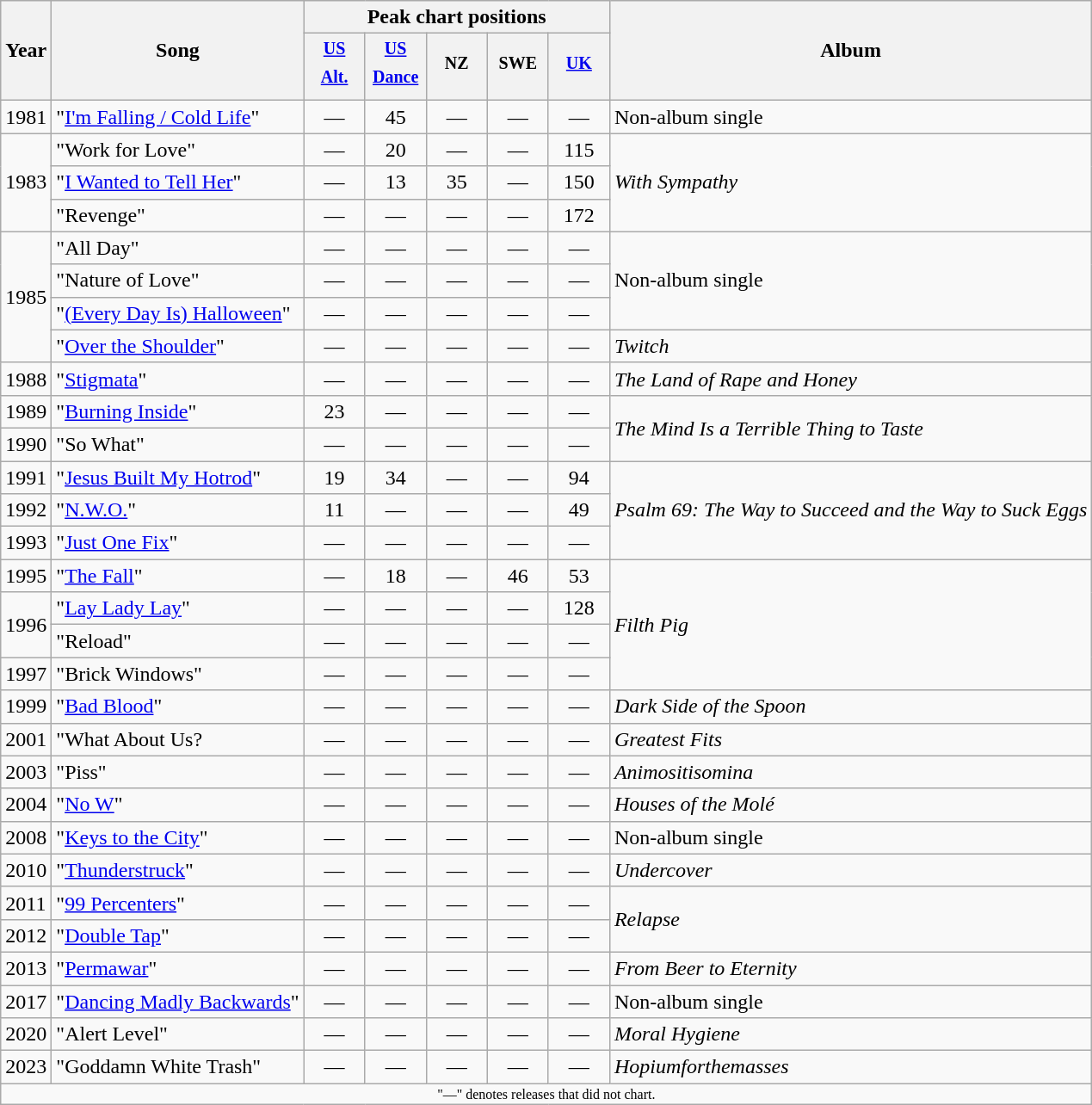<table class="wikitable">
<tr>
<th rowspan="2">Year</th>
<th rowspan="2">Song</th>
<th colspan="5">Peak chart positions</th>
<th rowspan="2">Album</th>
</tr>
<tr>
<th width="40"><sup><a href='#'>US<br>Alt.</a></sup><br></th>
<th width="40"><sup><a href='#'>US Dance</a></sup><br></th>
<th width="40"><sup>NZ</sup><br></th>
<th width="40"><sup>SWE</sup><br></th>
<th width="40"><sup><a href='#'>UK</a></sup><br></th>
</tr>
<tr>
<td>1981</td>
<td>"<a href='#'>I'm Falling / Cold Life</a>"</td>
<td align="center">—</td>
<td align="center">45</td>
<td align="center">—</td>
<td align="center">—</td>
<td align="center">—</td>
<td>Non-album single</td>
</tr>
<tr>
<td rowspan="3">1983</td>
<td>"Work for Love"</td>
<td align="center">—</td>
<td align="center">20</td>
<td align="center">—</td>
<td align="center">—</td>
<td align="center">115</td>
<td rowspan="3"><em>With Sympathy</em></td>
</tr>
<tr>
<td>"<a href='#'>I Wanted to Tell Her</a>"</td>
<td align="center">—</td>
<td align="center">13</td>
<td align="center">35</td>
<td align="center">—</td>
<td align="center">150</td>
</tr>
<tr>
<td>"Revenge"</td>
<td align="center">—</td>
<td align="center">—</td>
<td align="center">—</td>
<td align="center">—</td>
<td align="center">172</td>
</tr>
<tr>
<td rowspan="4">1985</td>
<td>"All Day"</td>
<td align="center">—</td>
<td align="center">—</td>
<td align="center">—</td>
<td align="center">—</td>
<td align="center">—</td>
<td rowspan="3">Non-album single</td>
</tr>
<tr>
<td>"Nature of Love"</td>
<td align="center">—</td>
<td align="center">—</td>
<td align="center">—</td>
<td align="center">—</td>
<td align="center">—</td>
</tr>
<tr>
<td>"<a href='#'>(Every Day Is) Halloween</a>"</td>
<td align="center">—</td>
<td align="center">—</td>
<td align="center">—</td>
<td align="center">—</td>
<td align="center">—</td>
</tr>
<tr>
<td>"<a href='#'>Over the Shoulder</a>"</td>
<td align="center">—</td>
<td align="center">—</td>
<td align="center">—</td>
<td align="center">—</td>
<td align="center">—</td>
<td><em>Twitch</em></td>
</tr>
<tr>
<td>1988</td>
<td>"<a href='#'>Stigmata</a>"</td>
<td align="center">—</td>
<td align="center">—</td>
<td align="center">—</td>
<td align="center">—</td>
<td align="center">—</td>
<td><em>The Land of Rape and Honey</em></td>
</tr>
<tr>
<td>1989</td>
<td>"<a href='#'>Burning Inside</a>"</td>
<td align="center">23</td>
<td align="center">—</td>
<td align="center">—</td>
<td align="center">—</td>
<td align="center">—</td>
<td rowspan="2"><em>The Mind Is a Terrible Thing to Taste</em></td>
</tr>
<tr>
<td>1990</td>
<td>"So What"</td>
<td align="center">—</td>
<td align="center">—</td>
<td align="center">—</td>
<td align="center">—</td>
<td align="center">—</td>
</tr>
<tr>
<td>1991</td>
<td>"<a href='#'>Jesus Built My Hotrod</a>"</td>
<td align="center">19</td>
<td align="center">34</td>
<td align="center">—</td>
<td align="center">—</td>
<td align="center">94</td>
<td rowspan="3"><em>Psalm 69: The Way to Succeed and the Way to Suck Eggs</em></td>
</tr>
<tr>
<td>1992</td>
<td>"<a href='#'>N.W.O.</a>"</td>
<td align="center">11</td>
<td align="center">—</td>
<td align="center">—</td>
<td align="center">—</td>
<td align="center">49</td>
</tr>
<tr>
<td>1993</td>
<td>"<a href='#'>Just One Fix</a>"</td>
<td align="center">—</td>
<td align="center">—</td>
<td align="center">—</td>
<td align="center">—</td>
<td align="center">—</td>
</tr>
<tr>
<td>1995</td>
<td>"<a href='#'>The Fall</a>"</td>
<td align="center">—</td>
<td align="center">18</td>
<td align="center">—</td>
<td align="center">46</td>
<td align="center">53</td>
<td rowspan="4"><em>Filth Pig</em></td>
</tr>
<tr>
<td rowspan="2">1996</td>
<td>"<a href='#'>Lay Lady Lay</a>"</td>
<td align="center">—</td>
<td align="center">—</td>
<td align="center">—</td>
<td align="center">—</td>
<td align="center">128<br></td>
</tr>
<tr>
<td>"Reload"</td>
<td align="center">—</td>
<td align="center">—</td>
<td align="center">—</td>
<td align="center">—</td>
<td align="center">—</td>
</tr>
<tr>
<td>1997</td>
<td>"Brick Windows"</td>
<td align="center">—</td>
<td align="center">—</td>
<td align="center">—</td>
<td align="center">—</td>
<td align="center">—</td>
</tr>
<tr>
<td>1999</td>
<td>"<a href='#'>Bad Blood</a>"</td>
<td align="center">—</td>
<td align="center">—</td>
<td align="center">—</td>
<td align="center">—</td>
<td align="center">—</td>
<td><em>Dark Side of the Spoon</em></td>
</tr>
<tr>
<td>2001</td>
<td>"What About Us?</td>
<td align="center">—</td>
<td align="center">—</td>
<td align="center">—</td>
<td align="center">—</td>
<td align="center">—</td>
<td><em>Greatest Fits</em></td>
</tr>
<tr>
<td>2003</td>
<td>"Piss"</td>
<td align="center">—</td>
<td align="center">—</td>
<td align="center">—</td>
<td align="center">—</td>
<td align="center">—</td>
<td><em>Animositisomina</em></td>
</tr>
<tr>
<td>2004</td>
<td>"<a href='#'>No W</a>"</td>
<td align="center">—</td>
<td align="center">—</td>
<td align="center">—</td>
<td align="center">—</td>
<td align="center">—</td>
<td><em>Houses of the Molé</em></td>
</tr>
<tr>
<td>2008</td>
<td>"<a href='#'>Keys to the City</a>"</td>
<td align="center">—</td>
<td align="center">—</td>
<td align="center">—</td>
<td align="center">—</td>
<td align="center">—</td>
<td>Non-album single</td>
</tr>
<tr>
<td>2010</td>
<td>"<a href='#'>Thunderstruck</a>"</td>
<td align="center">—</td>
<td align="center">—</td>
<td align="center">—</td>
<td align="center">—</td>
<td align="center">—</td>
<td><em>Undercover</em></td>
</tr>
<tr>
<td>2011</td>
<td>"<a href='#'>99 Percenters</a>"</td>
<td align="center">—</td>
<td align="center">—</td>
<td align="center">—</td>
<td align="center">—</td>
<td align="center">—</td>
<td rowspan="2"><em>Relapse</em></td>
</tr>
<tr>
<td rowspan="1">2012</td>
<td>"<a href='#'>Double Tap</a>"</td>
<td align="center">—</td>
<td align="center">—</td>
<td align="center">—</td>
<td align="center">—</td>
<td align="center">—</td>
</tr>
<tr>
<td>2013</td>
<td>"<a href='#'>Permawar</a>"</td>
<td align="center">—</td>
<td align="center">—</td>
<td align="center">—</td>
<td align="center">—</td>
<td align="center">—</td>
<td rowspan="1"><em>From Beer to Eternity</em></td>
</tr>
<tr>
<td>2017</td>
<td>"<a href='#'>Dancing Madly Backwards</a>"</td>
<td align="center">—</td>
<td align="center">—</td>
<td align="center">—</td>
<td align="center">—</td>
<td align="center">—</td>
<td rowspan="1">Non-album single</td>
</tr>
<tr>
<td>2020</td>
<td>"Alert Level"</td>
<td align="center">—</td>
<td align="center">—</td>
<td align="center">—</td>
<td align="center">—</td>
<td align="center">—</td>
<td rowspan="1"><em>Moral Hygiene</em></td>
</tr>
<tr>
<td>2023</td>
<td>"Goddamn White Trash"</td>
<td align="center">—</td>
<td align="center">—</td>
<td align="center">—</td>
<td align="center">—</td>
<td align="center">—</td>
<td rowspan="1"><em>Hopiumforthemasses</em></td>
</tr>
<tr>
<td align="center" colspan="8" style="font-size: 8pt">"—" denotes releases that did not chart.</td>
</tr>
</table>
